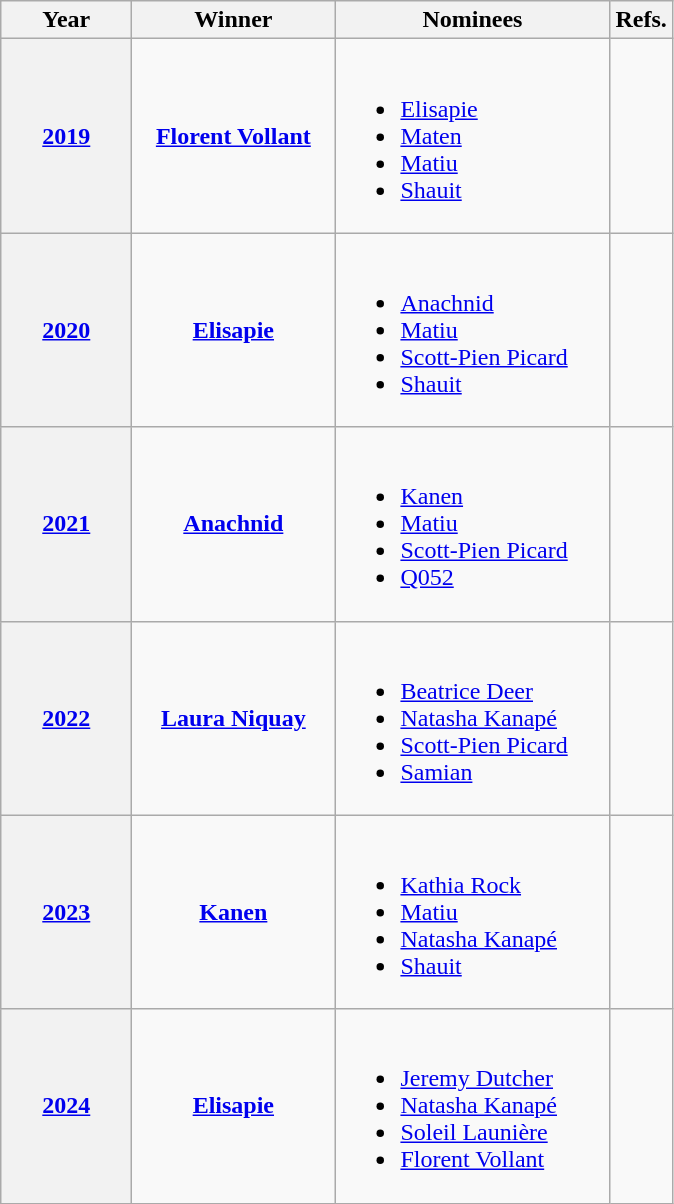<table class="wikitable sortable">
<tr>
<th scope="col" style="width:5em;">Year</th>
<th scope="col" style="width:8em;">Winner</th>
<th scope="col" style="width:11em;" class="unsortable">Nominees</th>
<th scope="col" class="unsortable">Refs.</th>
</tr>
<tr>
<th scope="row"><a href='#'>2019</a></th>
<td align="center"><strong><a href='#'>Florent Vollant</a></strong></td>
<td><br><ul><li><a href='#'>Elisapie</a></li><li><a href='#'>Maten</a></li><li><a href='#'>Matiu</a></li><li><a href='#'>Shauit</a></li></ul></td>
<td></td>
</tr>
<tr>
<th scope="row"><a href='#'>2020</a></th>
<td align="center"><strong><a href='#'>Elisapie</a></strong></td>
<td><br><ul><li><a href='#'>Anachnid</a></li><li><a href='#'>Matiu</a></li><li><a href='#'>Scott-Pien Picard</a></li><li><a href='#'>Shauit</a></li></ul></td>
<td></td>
</tr>
<tr>
<th scope="row"><a href='#'>2021</a></th>
<td align="center"><strong><a href='#'>Anachnid</a></strong></td>
<td><br><ul><li><a href='#'>Kanen</a></li><li><a href='#'>Matiu</a></li><li><a href='#'>Scott-Pien Picard</a></li><li><a href='#'>Q052</a></li></ul></td>
<td></td>
</tr>
<tr>
<th scope="row"><a href='#'>2022</a></th>
<td align="center"><strong><a href='#'>Laura Niquay</a></strong></td>
<td><br><ul><li><a href='#'>Beatrice Deer</a></li><li><a href='#'>Natasha Kanapé</a></li><li><a href='#'>Scott-Pien Picard</a></li><li><a href='#'>Samian</a></li></ul></td>
<td></td>
</tr>
<tr>
<th scope="row"><a href='#'>2023</a></th>
<td align="center"><strong><a href='#'>Kanen</a></strong></td>
<td><br><ul><li><a href='#'>Kathia Rock</a></li><li><a href='#'>Matiu</a></li><li><a href='#'>Natasha Kanapé</a></li><li><a href='#'>Shauit</a></li></ul></td>
<td></td>
</tr>
<tr>
<th scope="row"><a href='#'>2024</a></th>
<td align="center"><strong><a href='#'>Elisapie</a></strong></td>
<td><br><ul><li><a href='#'>Jeremy Dutcher</a></li><li><a href='#'>Natasha Kanapé</a></li><li><a href='#'>Soleil Launière</a></li><li><a href='#'>Florent Vollant</a></li></ul></td>
<td></td>
</tr>
</table>
